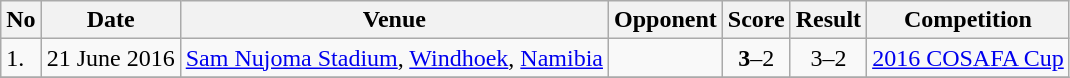<table class="wikitable">
<tr>
<th>No</th>
<th>Date</th>
<th>Venue</th>
<th>Opponent</th>
<th>Score</th>
<th>Result</th>
<th>Competition</th>
</tr>
<tr>
<td>1.</td>
<td>21 June 2016</td>
<td><a href='#'>Sam Nujoma Stadium</a>, <a href='#'>Windhoek</a>, <a href='#'>Namibia</a></td>
<td></td>
<td align=center><strong>3</strong>–2</td>
<td align=center>3–2</td>
<td><a href='#'>2016 COSAFA Cup</a></td>
</tr>
<tr>
</tr>
</table>
